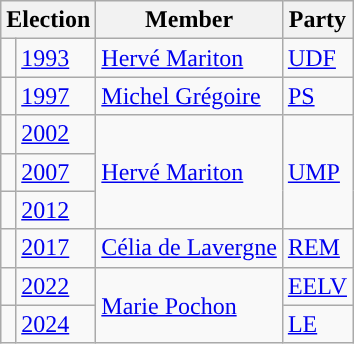<table class="wikitable">
<tr>
<th colspan="2">Election</th>
<th>Member</th>
<th>Party</th>
</tr>
<tr>
<td style="color:inherit;background-color: "></td>
<td><a href='#'>1993</a></td>
<td><a href='#'>Hervé Mariton</a></td>
<td><a href='#'>UDF</a></td>
</tr>
<tr>
<td style="color:inherit;background-color: "></td>
<td><a href='#'>1997</a></td>
<td><a href='#'>Michel Grégoire</a></td>
<td><a href='#'>PS</a></td>
</tr>
<tr>
<td style="color:inherit;background-color: "></td>
<td><a href='#'>2002</a></td>
<td rowspan="3"><a href='#'>Hervé Mariton</a></td>
<td rowspan="3"><a href='#'>UMP</a></td>
</tr>
<tr>
<td style="color:inherit;background-color: "></td>
<td><a href='#'>2007</a></td>
</tr>
<tr>
<td style="color:inherit;background-color: "></td>
<td><a href='#'>2012</a></td>
</tr>
<tr>
<td style="color:inherit;background-color: "></td>
<td><a href='#'>2017</a></td>
<td><a href='#'>Célia de Lavergne</a></td>
<td><a href='#'>REM</a></td>
</tr>
<tr>
<td style="color:inherit;background-color: "></td>
<td><a href='#'>2022</a></td>
<td rowspan="2"><a href='#'>Marie Pochon</a></td>
<td><a href='#'>EELV</a></td>
</tr>
<tr>
<td style="color:inherit;background-color: "></td>
<td><a href='#'>2024</a></td>
<td><a href='#'>LE</a></td>
</tr>
</table>
